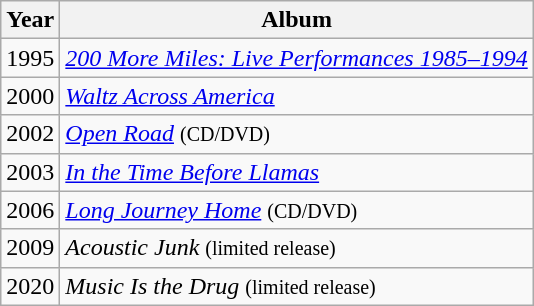<table class="wikitable">
<tr>
<th>Year</th>
<th>Album</th>
</tr>
<tr>
<td>1995</td>
<td><em><a href='#'>200 More Miles: Live Performances 1985–1994</a></em></td>
</tr>
<tr>
<td>2000</td>
<td><em><a href='#'>Waltz Across America</a></em></td>
</tr>
<tr>
<td>2002</td>
<td><em><a href='#'>Open Road</a></em> <small>(CD/DVD)</small></td>
</tr>
<tr>
<td>2003</td>
<td><em><a href='#'>In the Time Before Llamas</a></em></td>
</tr>
<tr>
<td>2006</td>
<td><em><a href='#'>Long Journey Home</a></em> <small>(CD/DVD)</small></td>
</tr>
<tr>
<td>2009</td>
<td><em>Acoustic Junk</em> <small>(limited release)</small></td>
</tr>
<tr>
<td>2020</td>
<td><em>Music Is the Drug</em> <small>(limited release)</small></td>
</tr>
</table>
